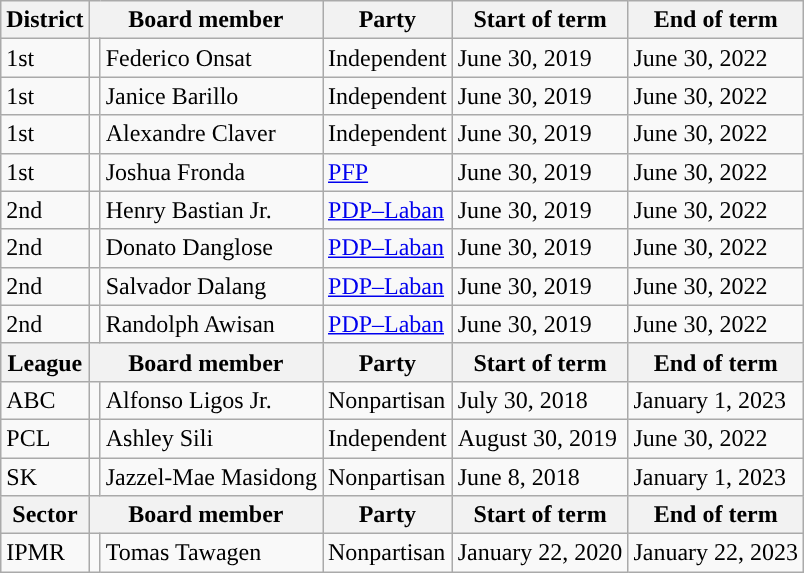<table class="wikitable">
<tr>
<th>District</th>
<th colspan="2">Board member</th>
<th>Party</th>
<th>Start of term</th>
<th>End of term</th>
</tr>
<tr>
<td>1st</td>
<td></td>
<td>Federico Onsat</td>
<td>Independent</td>
<td>June 30, 2019</td>
<td>June 30, 2022</td>
</tr>
<tr>
<td>1st</td>
<td></td>
<td>Janice Barillo</td>
<td>Independent</td>
<td>June 30, 2019</td>
<td>June 30, 2022</td>
</tr>
<tr>
<td>1st</td>
<td></td>
<td>Alexandre Claver</td>
<td>Independent</td>
<td>June 30, 2019</td>
<td>June 30, 2022</td>
</tr>
<tr>
<td>1st</td>
<td></td>
<td>Joshua Fronda</td>
<td><a href='#'>PFP</a></td>
<td>June 30, 2019</td>
<td>June 30, 2022</td>
</tr>
<tr>
<td>2nd</td>
<td></td>
<td>Henry Bastian Jr.</td>
<td><a href='#'>PDP–Laban</a></td>
<td>June 30, 2019</td>
<td>June 30, 2022</td>
</tr>
<tr>
<td>2nd</td>
<td></td>
<td>Donato Danglose</td>
<td><a href='#'>PDP–Laban</a></td>
<td>June 30, 2019</td>
<td>June 30, 2022</td>
</tr>
<tr>
<td>2nd</td>
<td></td>
<td>Salvador Dalang</td>
<td><a href='#'>PDP–Laban</a></td>
<td>June 30, 2019</td>
<td>June 30, 2022</td>
</tr>
<tr>
<td>2nd</td>
<td></td>
<td>Randolph Awisan</td>
<td><a href='#'>PDP–Laban</a></td>
<td>June 30, 2019</td>
<td>June 30, 2022</td>
</tr>
<tr>
<th>League</th>
<th colspan="2">Board member</th>
<th>Party</th>
<th>Start of term</th>
<th>End of term</th>
</tr>
<tr>
<td>ABC</td>
<td></td>
<td>Alfonso Ligos Jr.</td>
<td>Nonpartisan</td>
<td>July 30, 2018</td>
<td>January 1, 2023</td>
</tr>
<tr>
<td>PCL</td>
<td></td>
<td>Ashley Sili</td>
<td>Independent</td>
<td>August 30, 2019</td>
<td>June 30, 2022</td>
</tr>
<tr>
<td>SK</td>
<td></td>
<td>Jazzel-Mae Masidong</td>
<td>Nonpartisan</td>
<td>June 8, 2018</td>
<td>January 1, 2023</td>
</tr>
<tr>
<th>Sector</th>
<th colspan="2">Board member</th>
<th>Party</th>
<th>Start of term</th>
<th>End of term</th>
</tr>
<tr>
<td>IPMR</td>
<td></td>
<td>Tomas Tawagen</td>
<td>Nonpartisan</td>
<td>January 22, 2020</td>
<td>January 22, 2023</td>
</tr>
</table>
